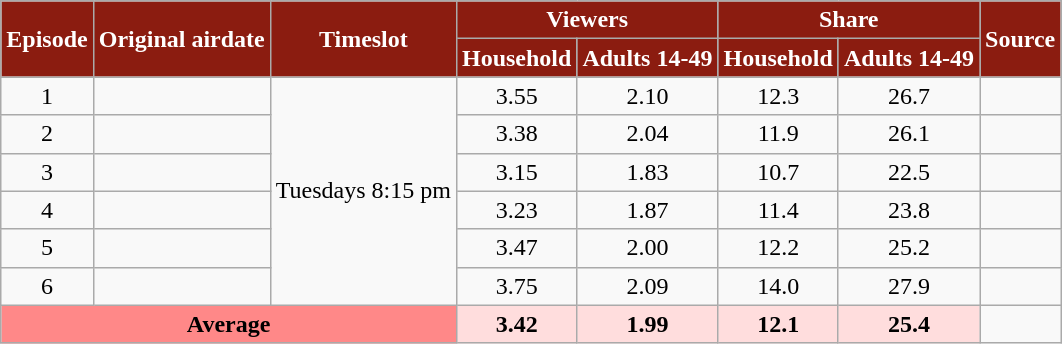<table class="wikitable" style="text-align:center;">
<tr>
<th style="background:#8b1c10; color:#fff;" rowspan="2">Episode</th>
<th style="background:#8b1c10; color:#fff;" rowspan="2">Original airdate</th>
<th style="background:#8b1c10; color:#fff;" rowspan="2">Timeslot</th>
<th style="background:#8b1c10; color:#fff;" colspan="2">Viewers<br><small></small></th>
<th style="background:#8b1c10; color:#fff;" colspan="2">Share<br><small></small></th>
<th style="background:#8b1c10; color:#fff;" rowspan="2">Source</th>
</tr>
<tr>
<th style="background:#8b1c10; color:#fff;">Household</th>
<th style="background:#8b1c10; color:#fff;">Adults 14-49</th>
<th style="background:#8b1c10; color:#fff;">Household</th>
<th style="background:#8b1c10; color:#fff;">Adults 14-49</th>
</tr>
<tr>
<td>1</td>
<td></td>
<td rowspan="6">Tuesdays 8:15 pm</td>
<td>3.55</td>
<td>2.10</td>
<td>12.3</td>
<td>26.7</td>
<td></td>
</tr>
<tr>
<td>2</td>
<td></td>
<td>3.38</td>
<td>2.04</td>
<td>11.9</td>
<td>26.1</td>
<td></td>
</tr>
<tr>
<td>3</td>
<td></td>
<td>3.15</td>
<td>1.83</td>
<td>10.7</td>
<td>22.5</td>
<td></td>
</tr>
<tr>
<td>4</td>
<td></td>
<td>3.23</td>
<td>1.87</td>
<td>11.4</td>
<td>23.8</td>
<td></td>
</tr>
<tr>
<td>5</td>
<td></td>
<td>3.47</td>
<td>2.00</td>
<td>12.2</td>
<td>25.2</td>
<td></td>
</tr>
<tr>
<td>6</td>
<td></td>
<td>3.75</td>
<td>2.09</td>
<td>14.0</td>
<td>27.9</td>
<td></td>
</tr>
<tr>
<th style="background:#ff8888;" colspan="3">Average</th>
<td style="background:#ffdddd;"><strong>3.42</strong></td>
<td style="background:#ffdddd;"><strong>1.99</strong></td>
<td style="background:#ffdddd;"><strong>12.1</strong></td>
<td style="background:#ffdddd;"><strong>25.4</strong></td>
<td></td>
</tr>
</table>
